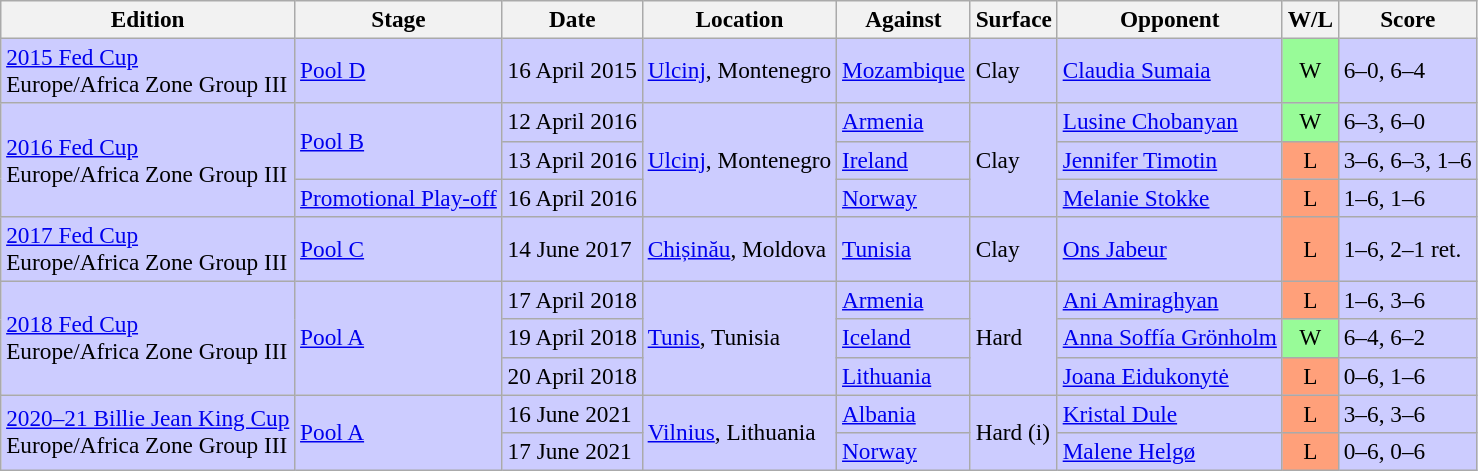<table class=wikitable style=font-size:97%>
<tr>
<th>Edition</th>
<th>Stage</th>
<th>Date</th>
<th>Location</th>
<th>Against</th>
<th>Surface</th>
<th>Opponent</th>
<th>W/L</th>
<th>Score</th>
</tr>
<tr style="background:#CCCCFF;">
<td><a href='#'>2015 Fed Cup</a> <br> Europe/Africa Zone Group III</td>
<td><a href='#'>Pool D</a></td>
<td>16 April 2015</td>
<td><a href='#'>Ulcinj</a>, Montenegro</td>
<td> <a href='#'>Mozambique</a></td>
<td>Clay</td>
<td><a href='#'>Claudia Sumaia</a></td>
<td style="text-align:center; background:#98fb98;">W</td>
<td>6–0, 6–4</td>
</tr>
<tr style="background:#CCCCFF;">
<td rowspan=3><a href='#'>2016 Fed Cup</a> <br> Europe/Africa Zone Group III</td>
<td rowspan=2><a href='#'>Pool B</a></td>
<td>12 April 2016</td>
<td rowspan=3><a href='#'>Ulcinj</a>, Montenegro</td>
<td> <a href='#'>Armenia</a></td>
<td rowspan=3>Clay</td>
<td><a href='#'>Lusine Chobanyan</a></td>
<td style="text-align:center; background:#98fb98;">W</td>
<td>6–3, 6–0</td>
</tr>
<tr style="background:#CCCCFF;">
<td>13 April 2016</td>
<td> <a href='#'>Ireland</a></td>
<td><a href='#'>Jennifer Timotin</a></td>
<td style="text-align:center; background:#ffa07a;">L</td>
<td>3–6, 6–3, 1–6</td>
</tr>
<tr style="background:#CCCCFF;">
<td><a href='#'>Promotional Play-off</a></td>
<td>16 April 2016</td>
<td> <a href='#'>Norway</a></td>
<td><a href='#'>Melanie Stokke</a></td>
<td style="text-align:center; background:#ffa07a;">L</td>
<td>1–6, 1–6</td>
</tr>
<tr style="background:#CCCCFF;">
<td><a href='#'>2017 Fed Cup</a> <br> Europe/Africa Zone Group III</td>
<td><a href='#'>Pool C</a></td>
<td>14 June 2017</td>
<td><a href='#'>Chișinău</a>, Moldova</td>
<td> <a href='#'>Tunisia</a></td>
<td>Clay</td>
<td><a href='#'>Ons Jabeur</a></td>
<td style="text-align:center; background:#ffa07a;">L</td>
<td>1–6, 2–1 ret.</td>
</tr>
<tr style="background:#CCCCFF;">
<td rowspan=3><a href='#'>2018 Fed Cup</a> <br> Europe/Africa Zone Group III</td>
<td rowspan=3><a href='#'>Pool A</a></td>
<td>17 April 2018</td>
<td rowspan=3><a href='#'>Tunis</a>, Tunisia</td>
<td> <a href='#'>Armenia</a></td>
<td rowspan=3>Hard</td>
<td><a href='#'>Ani Amiraghyan</a></td>
<td style="text-align:center; background:#ffa07a;">L</td>
<td>1–6, 3–6</td>
</tr>
<tr style="background:#CCCCFF;">
<td>19 April 2018</td>
<td> <a href='#'>Iceland</a></td>
<td><a href='#'>Anna Soffía Grönholm</a></td>
<td style="text-align:center; background:#98fb98;">W</td>
<td>6–4, 6–2</td>
</tr>
<tr style="background:#CCCCFF;">
<td>20 April 2018</td>
<td> <a href='#'>Lithuania</a></td>
<td><a href='#'>Joana Eidukonytė</a></td>
<td style="text-align:center; background:#ffa07a;">L</td>
<td>0–6, 1–6</td>
</tr>
<tr style="background:#CCCCFF;">
<td rowspan=2><a href='#'>2020–21 Billie Jean King Cup</a> <br> Europe/Africa Zone Group III</td>
<td rowspan=2><a href='#'>Pool A</a></td>
<td>16 June 2021</td>
<td rowspan=2><a href='#'>Vilnius</a>, Lithuania</td>
<td> <a href='#'>Albania</a></td>
<td rowspan=2>Hard (i)</td>
<td><a href='#'>Kristal Dule</a></td>
<td style="text-align:center; background:#ffa07a;">L</td>
<td>3–6, 3–6</td>
</tr>
<tr style="background:#CCCCFF;">
<td>17 June 2021</td>
<td> <a href='#'>Norway</a></td>
<td><a href='#'>Malene Helgø</a></td>
<td style="text-align:center; background:#ffa07a;">L</td>
<td>0–6, 0–6</td>
</tr>
</table>
